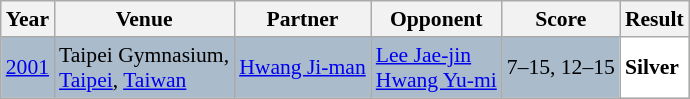<table class="sortable wikitable" style="font-size: 90%;">
<tr>
<th>Year</th>
<th>Venue</th>
<th>Partner</th>
<th>Opponent</th>
<th>Score</th>
<th>Result</th>
</tr>
<tr style="background:#AABBCC">
<td align="center"><a href='#'>2001</a></td>
<td align="left">Taipei Gymnasium,<br><a href='#'>Taipei</a>, <a href='#'>Taiwan</a></td>
<td align="left"> <a href='#'>Hwang Ji-man</a></td>
<td align="left"> <a href='#'>Lee Jae-jin</a> <br>  <a href='#'>Hwang Yu-mi</a></td>
<td align="left">7–15, 12–15</td>
<td style="text-align:left; background:white"> <strong>Silver</strong></td>
</tr>
</table>
